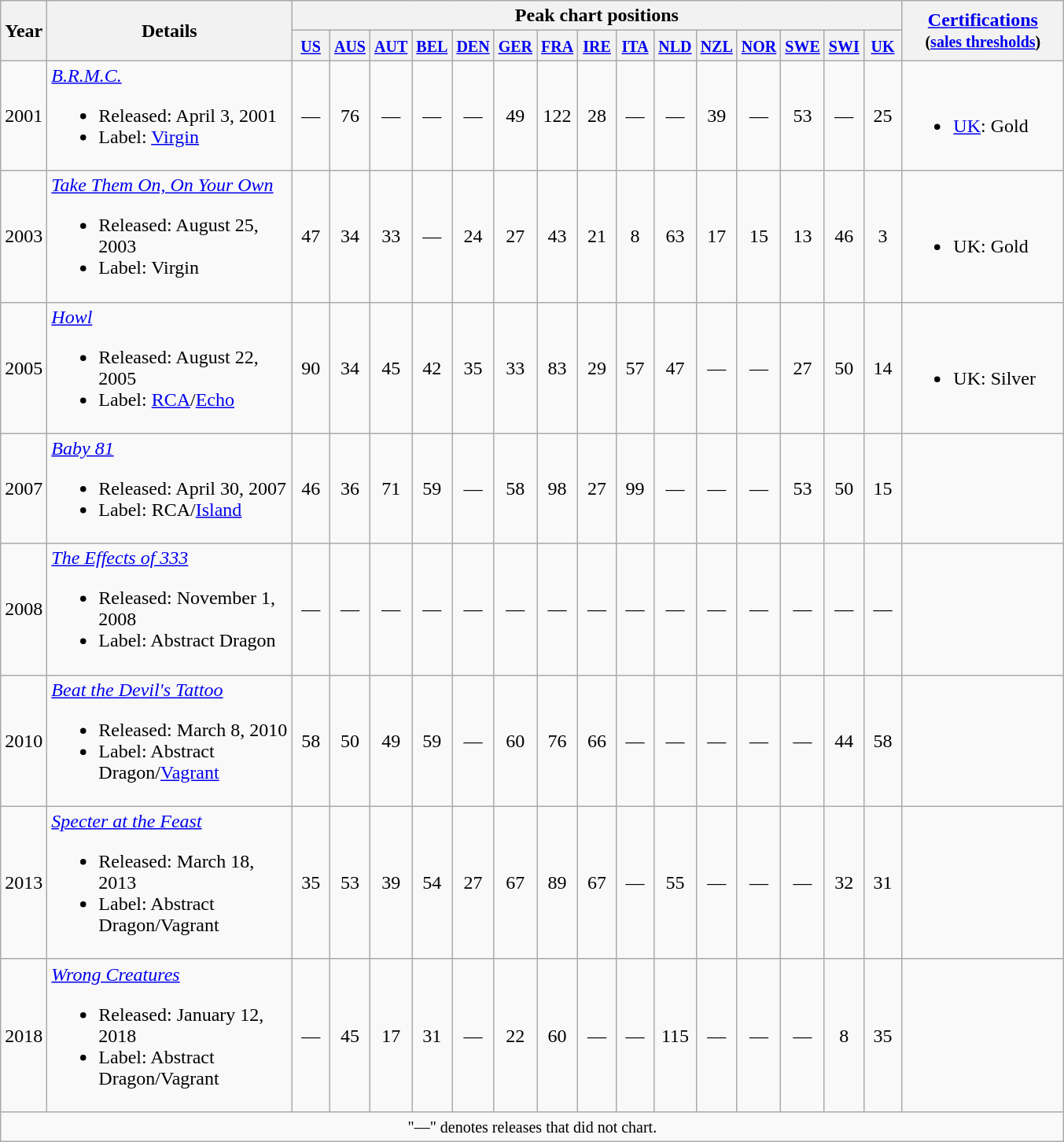<table class="wikitable">
<tr>
<th rowspan="2">Year</th>
<th rowspan="2" width="200">Details</th>
<th colspan="15">Peak chart positions</th>
<th rowspan="2" width="130"><a href='#'>Certifications</a><br><small>(<a href='#'>sales thresholds</a>)</small></th>
</tr>
<tr>
<th width="25"><small><a href='#'>US</a><br></small></th>
<th width="25"><small><a href='#'>AUS</a><br></small></th>
<th width="25"><small><a href='#'>AUT</a><br></small></th>
<th width="25"><small><a href='#'>BEL</a><br></small></th>
<th width="25"><small><a href='#'>DEN</a><br></small></th>
<th width="25"><small><a href='#'>GER</a><br></small></th>
<th width="25"><small><a href='#'>FRA</a><br></small></th>
<th width="25"><small><a href='#'>IRE</a><br></small></th>
<th width="25"><small><a href='#'>ITA</a><br></small></th>
<th width="25"><small><a href='#'>NLD</a><br></small></th>
<th width="25"><small><a href='#'>NZL</a><br></small></th>
<th width="25"><small><a href='#'>NOR</a><br></small></th>
<th width="25"><small><a href='#'>SWE</a><br></small></th>
<th width="25"><small><a href='#'>SWI</a><br></small></th>
<th width="25"><small><a href='#'>UK</a></small><br></th>
</tr>
<tr>
<td>2001</td>
<td><em><a href='#'>B.R.M.C.</a></em><br><ul><li>Released: April 3, 2001</li><li>Label: <a href='#'>Virgin</a></li></ul></td>
<td align="center">—</td>
<td align="center">76</td>
<td align="center">—</td>
<td align="center">—</td>
<td align="center">—</td>
<td align="center">49</td>
<td align="center">122</td>
<td align="center">28</td>
<td align="center">—</td>
<td align="center">—</td>
<td align="center">39</td>
<td align="center">—</td>
<td align="center">53</td>
<td align="center">—</td>
<td align="center">25</td>
<td><br><ul><li><a href='#'>UK</a>: Gold</li></ul></td>
</tr>
<tr>
<td>2003</td>
<td><em><a href='#'>Take Them On, On Your Own</a></em><br><ul><li>Released: August 25, 2003</li><li>Label: Virgin</li></ul></td>
<td align="center">47</td>
<td align="center">34</td>
<td align="center">33</td>
<td align="center">—</td>
<td align="center">24</td>
<td align="center">27</td>
<td align="center">43</td>
<td align="center">21</td>
<td align="center">8</td>
<td align="center">63</td>
<td align="center">17</td>
<td align="center">15</td>
<td align="center">13</td>
<td align="center">46</td>
<td align="center">3</td>
<td><br><ul><li>UK: Gold</li></ul></td>
</tr>
<tr>
<td>2005</td>
<td><em><a href='#'>Howl</a></em><br><ul><li>Released: August 22, 2005</li><li>Label: <a href='#'>RCA</a>/<a href='#'>Echo</a></li></ul></td>
<td align="center">90</td>
<td align="center">34</td>
<td align="center">45</td>
<td align="center">42</td>
<td align="center">35</td>
<td align="center">33</td>
<td align="center">83</td>
<td align="center">29</td>
<td align="center">57</td>
<td align="center">47</td>
<td align="center">—</td>
<td align="center">—</td>
<td align="center">27</td>
<td align="center">50</td>
<td align="center">14</td>
<td><br><ul><li>UK: Silver</li></ul></td>
</tr>
<tr>
<td>2007</td>
<td><em><a href='#'>Baby 81</a></em><br><ul><li>Released: April 30, 2007</li><li>Label: RCA/<a href='#'>Island</a></li></ul></td>
<td align="center">46</td>
<td align="center">36</td>
<td align="center">71</td>
<td align="center">59</td>
<td align="center">—</td>
<td align="center">58</td>
<td align="center">98</td>
<td align="center">27</td>
<td align="center">99</td>
<td align="center">—</td>
<td align="center">—</td>
<td align="center">—</td>
<td align="center">53</td>
<td align="center">50</td>
<td align="center">15</td>
<td align="center"></td>
</tr>
<tr>
<td>2008</td>
<td><em><a href='#'>The Effects of 333</a></em><br><ul><li>Released: November 1, 2008</li><li>Label: Abstract Dragon</li></ul></td>
<td align="center">—</td>
<td align="center">—</td>
<td align="center">—</td>
<td align="center">—</td>
<td align="center">—</td>
<td align="center">—</td>
<td align="center">—</td>
<td align="center">—</td>
<td align="center">—</td>
<td align="center">—</td>
<td align="center">—</td>
<td align="center">—</td>
<td align="center">—</td>
<td align="center">—</td>
<td align="center">—</td>
<td></td>
</tr>
<tr>
<td>2010</td>
<td><em><a href='#'>Beat the Devil's Tattoo</a></em><br><ul><li>Released: March 8, 2010</li><li>Label: Abstract Dragon/<a href='#'>Vagrant</a></li></ul></td>
<td align="center">58</td>
<td align="center">50</td>
<td align="center">49</td>
<td align="center">59</td>
<td align="center">—</td>
<td align="center">60</td>
<td align="center">76</td>
<td align="center">66</td>
<td align="center">—</td>
<td align="center">—</td>
<td align="center">—</td>
<td align="center">—</td>
<td align="center">—</td>
<td align="center">44</td>
<td align="center">58</td>
<td></td>
</tr>
<tr>
<td>2013</td>
<td><em><a href='#'>Specter at the Feast</a></em><br><ul><li>Released: March 18, 2013</li><li>Label: Abstract Dragon/Vagrant</li></ul></td>
<td align="center">35</td>
<td align="center">53</td>
<td align="center">39</td>
<td align="center">54</td>
<td align="center">27</td>
<td align="center">67</td>
<td align="center">89</td>
<td align="center">67</td>
<td align="center">—</td>
<td align="center">55</td>
<td align="center">—</td>
<td align="center">—</td>
<td align="center">—</td>
<td align="center">32</td>
<td align="center">31</td>
<td></td>
</tr>
<tr>
<td>2018</td>
<td><em><a href='#'>Wrong Creatures</a></em><br><ul><li>Released: January 12, 2018</li><li>Label: Abstract Dragon/Vagrant</li></ul></td>
<td align="center">—</td>
<td align="center">45<br></td>
<td align="center">17</td>
<td align="center">31</td>
<td align="center">—</td>
<td align="center">22</td>
<td align="center">60</td>
<td align="center">—</td>
<td align="center">—</td>
<td align="center">115</td>
<td align="center">—</td>
<td align="center">—</td>
<td align="center">—</td>
<td align="center">8</td>
<td align="center">35</td>
<td></td>
</tr>
<tr>
<td colspan="18" align="center"><small>"—" denotes releases that did not chart.</small></td>
</tr>
</table>
